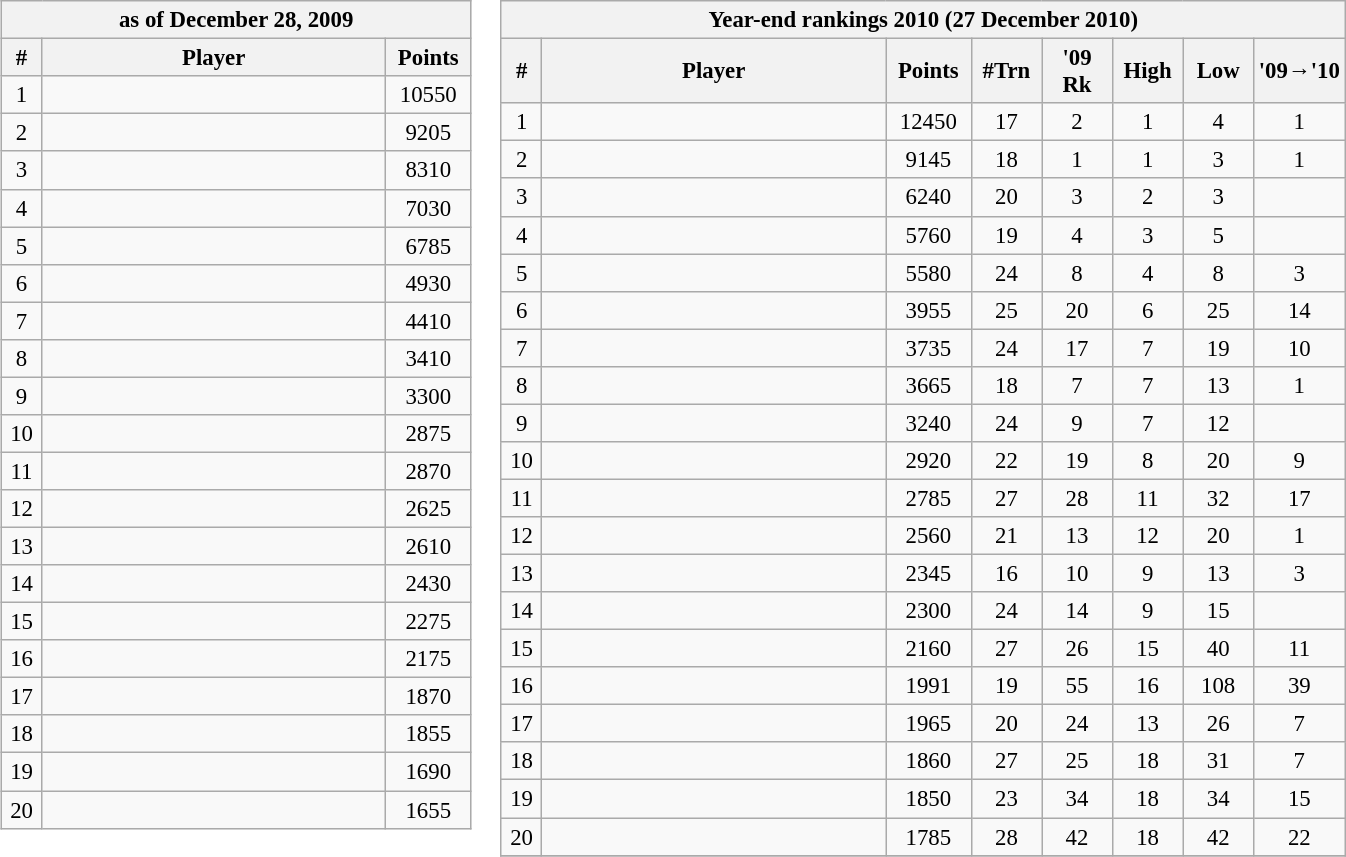<table>
<tr style=vertical-align:top>
<td><br><table class=wikitable style=font-size:95%;text-align:center>
<tr>
<th colspan=4>as of December 28, 2009</th>
</tr>
<tr>
<th width=20>#</th>
<th width=222>Player</th>
<th width=50>Points</th>
</tr>
<tr>
<td>1</td>
<td align=left></td>
<td>10550</td>
</tr>
<tr>
<td>2</td>
<td align=left></td>
<td>9205</td>
</tr>
<tr>
<td>3</td>
<td align=left></td>
<td>8310</td>
</tr>
<tr>
<td>4</td>
<td align=left></td>
<td>7030</td>
</tr>
<tr>
<td>5</td>
<td align=left></td>
<td>6785</td>
</tr>
<tr>
<td>6</td>
<td align=left></td>
<td>4930</td>
</tr>
<tr>
<td>7</td>
<td align=left></td>
<td>4410</td>
</tr>
<tr>
<td>8</td>
<td align=left></td>
<td>3410</td>
</tr>
<tr>
<td>9</td>
<td align=left></td>
<td>3300</td>
</tr>
<tr>
<td>10</td>
<td align=left></td>
<td>2875</td>
</tr>
<tr>
<td>11</td>
<td align=left></td>
<td>2870</td>
</tr>
<tr>
<td>12</td>
<td align=left></td>
<td>2625</td>
</tr>
<tr>
<td>13</td>
<td align=left></td>
<td>2610</td>
</tr>
<tr>
<td>14</td>
<td align=left></td>
<td>2430</td>
</tr>
<tr>
<td>15</td>
<td align=left></td>
<td>2275</td>
</tr>
<tr>
<td>16</td>
<td align=left></td>
<td>2175</td>
</tr>
<tr>
<td>17</td>
<td align=left></td>
<td>1870</td>
</tr>
<tr>
<td>18</td>
<td align=left></td>
<td>1855</td>
</tr>
<tr>
<td>19</td>
<td align=left></td>
<td>1690</td>
</tr>
<tr>
<td>20</td>
<td align=left></td>
<td>1655</td>
</tr>
</table>
</td>
<td><br><table class=wikitable style=font-size:95%;text-align:center>
<tr>
<th colspan=8>Year-end rankings 2010 (27 December 2010)</th>
</tr>
<tr>
<th width=20>#</th>
<th width=222>Player</th>
<th width=50>Points</th>
<th width=40>#Trn</th>
<th width=40>'09 Rk</th>
<th width=40>High</th>
<th width=40>Low</th>
<th width=50>'09→'10</th>
</tr>
<tr>
<td>1</td>
<td align=left></td>
<td>12450</td>
<td>17</td>
<td>2</td>
<td>1</td>
<td>4</td>
<td> 1</td>
</tr>
<tr>
<td>2</td>
<td align=left></td>
<td>9145</td>
<td>18</td>
<td>1</td>
<td>1</td>
<td>3</td>
<td> 1</td>
</tr>
<tr>
<td>3</td>
<td align=left></td>
<td>6240</td>
<td>20</td>
<td>3</td>
<td>2</td>
<td>3</td>
<td></td>
</tr>
<tr>
<td>4</td>
<td align=left></td>
<td>5760</td>
<td>19</td>
<td>4</td>
<td>3</td>
<td>5</td>
<td></td>
</tr>
<tr>
<td>5</td>
<td align=left></td>
<td>5580</td>
<td>24</td>
<td>8</td>
<td>4</td>
<td>8</td>
<td> 3</td>
</tr>
<tr>
<td>6</td>
<td align=left></td>
<td>3955</td>
<td>25</td>
<td>20</td>
<td>6</td>
<td>25</td>
<td> 14</td>
</tr>
<tr>
<td>7</td>
<td align=left></td>
<td>3735</td>
<td>24</td>
<td>17</td>
<td>7</td>
<td>19</td>
<td> 10</td>
</tr>
<tr>
<td>8</td>
<td align=left></td>
<td>3665</td>
<td>18</td>
<td>7</td>
<td>7</td>
<td>13</td>
<td> 1</td>
</tr>
<tr>
<td>9</td>
<td align=left></td>
<td>3240</td>
<td>24</td>
<td>9</td>
<td>7</td>
<td>12</td>
<td></td>
</tr>
<tr>
<td>10</td>
<td align=left></td>
<td>2920</td>
<td>22</td>
<td>19</td>
<td>8</td>
<td>20</td>
<td> 9</td>
</tr>
<tr>
<td>11</td>
<td align=left></td>
<td>2785</td>
<td>27</td>
<td>28</td>
<td>11</td>
<td>32</td>
<td> 17</td>
</tr>
<tr>
<td>12</td>
<td align=left></td>
<td>2560</td>
<td>21</td>
<td>13</td>
<td>12</td>
<td>20</td>
<td> 1</td>
</tr>
<tr>
<td>13</td>
<td align=left></td>
<td>2345</td>
<td>16</td>
<td>10</td>
<td>9</td>
<td>13</td>
<td> 3</td>
</tr>
<tr>
<td>14</td>
<td align=left></td>
<td>2300</td>
<td>24</td>
<td>14</td>
<td>9</td>
<td>15</td>
<td></td>
</tr>
<tr>
<td>15</td>
<td align=left></td>
<td>2160</td>
<td>27</td>
<td>26</td>
<td>15</td>
<td>40</td>
<td> 11</td>
</tr>
<tr>
<td>16</td>
<td align=left></td>
<td>1991</td>
<td>19</td>
<td>55</td>
<td>16</td>
<td>108</td>
<td> 39</td>
</tr>
<tr>
<td>17</td>
<td align=left></td>
<td>1965</td>
<td>20</td>
<td>24</td>
<td>13</td>
<td>26</td>
<td> 7</td>
</tr>
<tr>
<td>18</td>
<td align=left></td>
<td>1860</td>
<td>27</td>
<td>25</td>
<td>18</td>
<td>31</td>
<td> 7</td>
</tr>
<tr>
<td>19</td>
<td align=left></td>
<td>1850</td>
<td>23</td>
<td>34</td>
<td>18</td>
<td>34</td>
<td> 15</td>
</tr>
<tr>
<td>20</td>
<td align=left></td>
<td>1785</td>
<td>28</td>
<td>42</td>
<td>18</td>
<td>42</td>
<td> 22</td>
</tr>
<tr>
</tr>
</table>
</td>
<td></td>
</tr>
<tr>
</tr>
</table>
